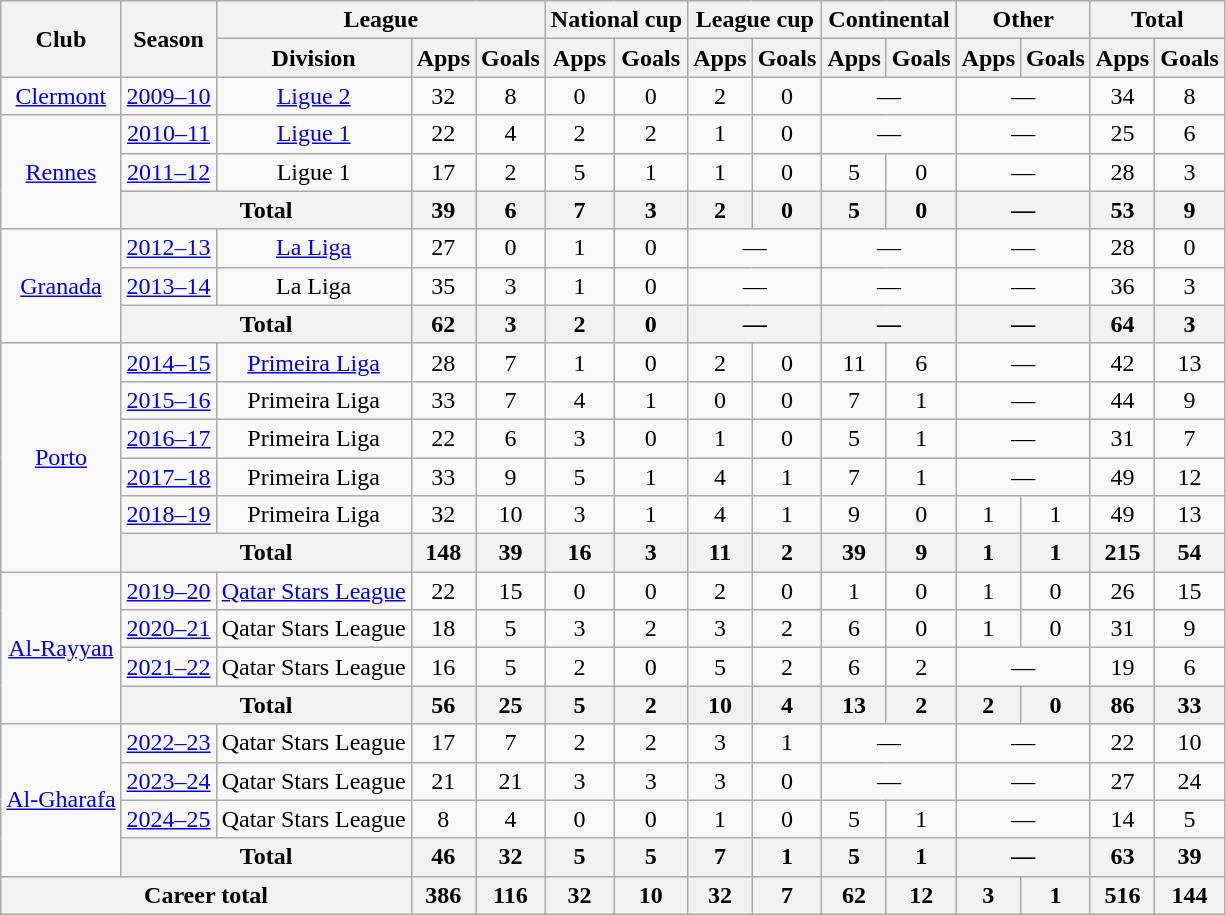<table class="wikitable" style="text-align:center">
<tr>
<th rowspan="2">Club</th>
<th rowspan="2">Season</th>
<th colspan="3">League</th>
<th colspan="2">National cup</th>
<th colspan="2">League cup</th>
<th colspan="2">Continental</th>
<th colspan="2">Other</th>
<th colspan="2">Total</th>
</tr>
<tr>
<th>Division</th>
<th>Apps</th>
<th>Goals</th>
<th>Apps</th>
<th>Goals</th>
<th>Apps</th>
<th>Goals</th>
<th>Apps</th>
<th>Goals</th>
<th>Apps</th>
<th>Goals</th>
<th>Apps</th>
<th>Goals</th>
</tr>
<tr>
<td><a href='#'>Clermont</a></td>
<td><a href='#'>2009–10</a></td>
<td><a href='#'>Ligue 2</a></td>
<td>32</td>
<td>8</td>
<td>0</td>
<td>0</td>
<td>2</td>
<td>0</td>
<td colspan="2">—</td>
<td colspan="2">—</td>
<td>34</td>
<td>8</td>
</tr>
<tr>
<td rowspan="3"><a href='#'>Rennes</a></td>
<td><a href='#'>2010–11</a></td>
<td><a href='#'>Ligue 1</a></td>
<td>22</td>
<td>4</td>
<td>2</td>
<td>2</td>
<td>1</td>
<td>0</td>
<td colspan="2">—</td>
<td colspan="2">—</td>
<td>25</td>
<td>6</td>
</tr>
<tr>
<td><a href='#'>2011–12</a></td>
<td>Ligue 1</td>
<td>17</td>
<td>2</td>
<td>5</td>
<td>1</td>
<td>1</td>
<td>0</td>
<td>5</td>
<td>0</td>
<td colspan="2">—</td>
<td>28</td>
<td>3</td>
</tr>
<tr>
<th colspan="2">Total</th>
<th>39</th>
<th>6</th>
<th>7</th>
<th>3</th>
<th>2</th>
<th>0</th>
<th>5</th>
<th>0</th>
<th colspan="2">—</th>
<th>53</th>
<th>9</th>
</tr>
<tr>
<td rowspan="3"><a href='#'>Granada</a></td>
<td><a href='#'>2012–13</a></td>
<td><a href='#'>La Liga</a></td>
<td>27</td>
<td>0</td>
<td>1</td>
<td>0</td>
<td colspan="2">—</td>
<td colspan="2">—</td>
<td colspan="2">—</td>
<td>28</td>
<td>0</td>
</tr>
<tr>
<td><a href='#'>2013–14</a></td>
<td>La Liga</td>
<td>35</td>
<td>3</td>
<td>1</td>
<td>0</td>
<td colspan="2">—</td>
<td colspan="2">—</td>
<td colspan="2">—</td>
<td>36</td>
<td>3</td>
</tr>
<tr>
<th colspan="2">Total</th>
<th>62</th>
<th>3</th>
<th>2</th>
<th>0</th>
<th colspan="2">—</th>
<th colspan="2">—</th>
<th colspan="2">—</th>
<th>64</th>
<th>3</th>
</tr>
<tr>
<td rowspan="6"><a href='#'>Porto</a></td>
<td><a href='#'>2014–15</a></td>
<td><a href='#'>Primeira Liga</a></td>
<td>28</td>
<td>7</td>
<td>1</td>
<td>0</td>
<td>2</td>
<td>0</td>
<td>11</td>
<td>6</td>
<td colspan="2">—</td>
<td>42</td>
<td>13</td>
</tr>
<tr>
<td><a href='#'>2015–16</a></td>
<td>Primeira Liga</td>
<td>33</td>
<td>7</td>
<td>4</td>
<td>1</td>
<td>0</td>
<td>0</td>
<td>7</td>
<td>1</td>
<td colspan="2">—</td>
<td>44</td>
<td>9</td>
</tr>
<tr>
<td><a href='#'>2016–17</a></td>
<td>Primeira Liga</td>
<td>22</td>
<td>6</td>
<td>3</td>
<td>0</td>
<td>1</td>
<td>0</td>
<td>5</td>
<td>1</td>
<td colspan="2">—</td>
<td>31</td>
<td>7</td>
</tr>
<tr>
<td><a href='#'>2017–18</a></td>
<td>Primeira Liga</td>
<td>33</td>
<td>9</td>
<td>5</td>
<td>1</td>
<td>4</td>
<td>1</td>
<td>7</td>
<td>1</td>
<td colspan="2">—</td>
<td>49</td>
<td>12</td>
</tr>
<tr>
<td><a href='#'>2018–19</a></td>
<td>Primeira Liga</td>
<td>32</td>
<td>10</td>
<td>3</td>
<td>1</td>
<td>4</td>
<td>1</td>
<td>9</td>
<td>0</td>
<td>1</td>
<td>1</td>
<td>49</td>
<td>13</td>
</tr>
<tr>
<th colspan="2">Total</th>
<th>148</th>
<th>39</th>
<th>16</th>
<th>3</th>
<th>11</th>
<th>2</th>
<th>39</th>
<th>9</th>
<th>1</th>
<th>1</th>
<th>215</th>
<th>54</th>
</tr>
<tr>
<td rowspan="4"><a href='#'>Al-Rayyan</a></td>
<td><a href='#'>2019–20</a></td>
<td><a href='#'>Qatar Stars League</a></td>
<td>22</td>
<td>15</td>
<td>0</td>
<td>0</td>
<td>2</td>
<td>0</td>
<td>1</td>
<td>0</td>
<td>1</td>
<td>0</td>
<td>26</td>
<td>15</td>
</tr>
<tr>
<td><a href='#'>2020–21</a></td>
<td>Qatar Stars League</td>
<td>18</td>
<td>5</td>
<td>3</td>
<td>2</td>
<td>3</td>
<td>2</td>
<td>6</td>
<td>0</td>
<td>1</td>
<td>0</td>
<td>31</td>
<td>9</td>
</tr>
<tr>
<td><a href='#'>2021–22</a></td>
<td>Qatar Stars League</td>
<td>16</td>
<td>5</td>
<td>2</td>
<td>0</td>
<td>5</td>
<td>2</td>
<td>6</td>
<td>2</td>
<td colspan="2">—</td>
<td>19</td>
<td>6</td>
</tr>
<tr>
<th colspan="2">Total</th>
<th>56</th>
<th>25</th>
<th>5</th>
<th>2</th>
<th>10</th>
<th>4</th>
<th>13</th>
<th>2</th>
<th>2</th>
<th>0</th>
<th>86</th>
<th>33</th>
</tr>
<tr>
<td rowspan="4"><a href='#'>Al-Gharafa</a></td>
<td><a href='#'>2022–23</a></td>
<td>Qatar Stars League</td>
<td>17</td>
<td>7</td>
<td>2</td>
<td>2</td>
<td>3</td>
<td>1</td>
<td colspan="2">—</td>
<td colspan="2">—</td>
<td>22</td>
<td>10</td>
</tr>
<tr>
<td><a href='#'>2023–24</a></td>
<td>Qatar Stars League</td>
<td>21</td>
<td>21</td>
<td>3</td>
<td>3</td>
<td>3</td>
<td>0</td>
<td colspan="2">—</td>
<td colspan="2">—</td>
<td>27</td>
<td>24</td>
</tr>
<tr>
<td><a href='#'>2024–25</a></td>
<td>Qatar Stars League</td>
<td>8</td>
<td>4</td>
<td>0</td>
<td>0</td>
<td>1</td>
<td>0</td>
<td>5</td>
<td>1</td>
<td colspan="2">—</td>
<td>14</td>
<td>5</td>
</tr>
<tr>
<th colspan="2">Total</th>
<th>46</th>
<th>32</th>
<th>5</th>
<th>5</th>
<th>7</th>
<th>1</th>
<th>5</th>
<th>1</th>
<th colspan="2">—</th>
<th>63</th>
<th>39</th>
</tr>
<tr>
<th colspan="3">Career total</th>
<th>386</th>
<th>116</th>
<th>32</th>
<th>10</th>
<th>32</th>
<th>7</th>
<th>62</th>
<th>12</th>
<th>3</th>
<th>1</th>
<th>516</th>
<th>144</th>
</tr>
</table>
